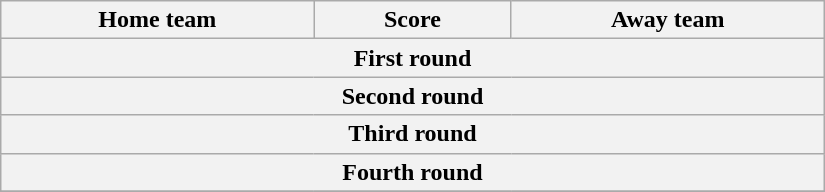<table class="wikitable" style="text-align: center; width:550px">
<tr>
<th scope="col" width="195px">Home team</th>
<th scope="col" width="120px">Score</th>
<th scope="col" width="195px">Away team</th>
</tr>
<tr>
<th colspan="3">First round<br>

</th>
</tr>
<tr>
<th colspan="3">Second round<br>

</th>
</tr>
<tr>
<th colspan="3">Third round<br>
</th>
</tr>
<tr>
<th colspan="3">Fourth round<br></th>
</tr>
<tr>
</tr>
</table>
